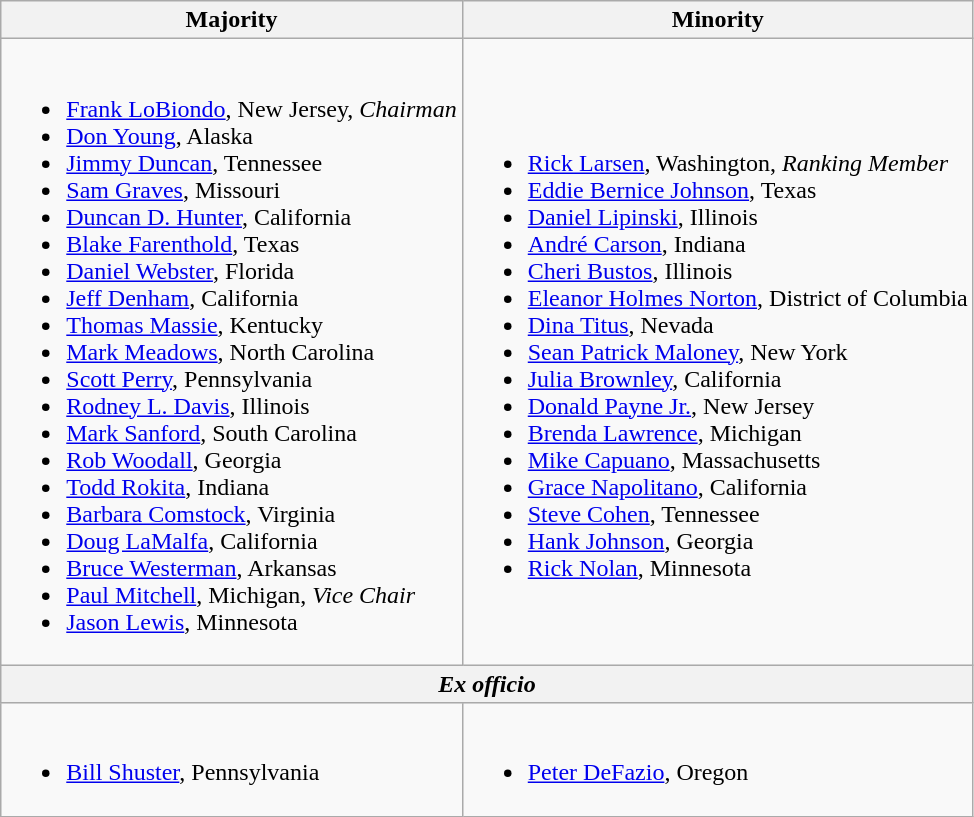<table class=wikitable>
<tr>
<th>Majority</th>
<th>Minority</th>
</tr>
<tr>
<td><br><ul><li><a href='#'>Frank LoBiondo</a>, New Jersey, <em>Chairman</em></li><li><a href='#'>Don Young</a>, Alaska</li><li><a href='#'>Jimmy Duncan</a>, Tennessee</li><li><a href='#'>Sam Graves</a>, Missouri</li><li><a href='#'>Duncan D. Hunter</a>, California</li><li><a href='#'>Blake Farenthold</a>, Texas</li><li><a href='#'>Daniel Webster</a>, Florida</li><li><a href='#'>Jeff Denham</a>, California</li><li><a href='#'>Thomas Massie</a>, Kentucky</li><li><a href='#'>Mark Meadows</a>, North Carolina</li><li><a href='#'>Scott Perry</a>, Pennsylvania</li><li><a href='#'>Rodney L. Davis</a>, Illinois</li><li><a href='#'>Mark Sanford</a>, South Carolina</li><li><a href='#'>Rob Woodall</a>, Georgia</li><li><a href='#'>Todd Rokita</a>, Indiana</li><li><a href='#'>Barbara Comstock</a>, Virginia</li><li><a href='#'>Doug LaMalfa</a>, California</li><li><a href='#'>Bruce Westerman</a>, Arkansas</li><li><a href='#'>Paul Mitchell</a>, Michigan, <em>Vice Chair</em></li><li><a href='#'>Jason Lewis</a>, Minnesota</li></ul></td>
<td><br><ul><li><a href='#'>Rick Larsen</a>, Washington, <em>Ranking Member</em></li><li><a href='#'>Eddie Bernice Johnson</a>, Texas</li><li><a href='#'>Daniel Lipinski</a>, Illinois</li><li><a href='#'>André Carson</a>, Indiana</li><li><a href='#'>Cheri Bustos</a>, Illinois</li><li><a href='#'>Eleanor Holmes Norton</a>, District of Columbia</li><li><a href='#'>Dina Titus</a>, Nevada</li><li><a href='#'>Sean Patrick Maloney</a>, New York</li><li><a href='#'>Julia Brownley</a>, California</li><li><a href='#'>Donald Payne Jr.</a>, New Jersey</li><li><a href='#'>Brenda Lawrence</a>, Michigan</li><li><a href='#'>Mike Capuano</a>, Massachusetts</li><li><a href='#'>Grace Napolitano</a>, California</li><li><a href='#'>Steve Cohen</a>, Tennessee</li><li><a href='#'>Hank Johnson</a>, Georgia</li><li><a href='#'>Rick Nolan</a>, Minnesota</li></ul></td>
</tr>
<tr>
<th colspan=2><em>Ex officio</em></th>
</tr>
<tr>
<td><br><ul><li><a href='#'>Bill Shuster</a>, Pennsylvania</li></ul></td>
<td><br><ul><li><a href='#'>Peter DeFazio</a>, Oregon</li></ul></td>
</tr>
</table>
